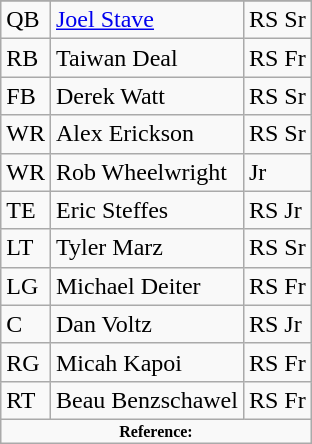<table class="wikitable">
<tr>
</tr>
<tr>
<td>QB</td>
<td><a href='#'>Joel Stave</a></td>
<td>RS Sr</td>
</tr>
<tr>
<td>RB</td>
<td>Taiwan Deal</td>
<td>RS Fr</td>
</tr>
<tr>
<td>FB</td>
<td>Derek Watt</td>
<td>RS Sr</td>
</tr>
<tr>
<td>WR</td>
<td>Alex Erickson</td>
<td>RS Sr</td>
</tr>
<tr>
<td>WR</td>
<td>Rob Wheelwright</td>
<td>Jr</td>
</tr>
<tr>
<td>TE</td>
<td>Eric Steffes</td>
<td>RS Jr</td>
</tr>
<tr>
<td>LT</td>
<td>Tyler Marz</td>
<td>RS Sr</td>
</tr>
<tr>
<td>LG</td>
<td>Michael Deiter</td>
<td>RS Fr</td>
</tr>
<tr>
<td>C</td>
<td>Dan Voltz</td>
<td>RS Jr</td>
</tr>
<tr>
<td>RG</td>
<td>Micah Kapoi</td>
<td>RS Fr</td>
</tr>
<tr>
<td>RT</td>
<td>Beau Benzschawel</td>
<td>RS Fr</td>
</tr>
<tr>
<td colspan="3"  style="font-size:8pt; text-align:center;"><strong>Reference:</strong></td>
</tr>
</table>
